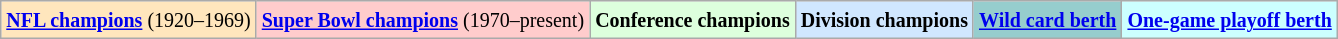<table class="wikitable">
<tr>
<td bgcolor="#FFE6BD"><small><strong><a href='#'>NFL champions</a></strong> (1920–1969)</small></td>
<td bgcolor="#FFCCCC"><small><strong><a href='#'>Super Bowl champions</a></strong> (1970–present)</small></td>
<td bgcolor="#ddffdd"><small><strong>Conference champions</strong></small></td>
<td bgcolor="#D0E7FF"><small><strong>Division champions</strong></small></td>
<td bgcolor="#96CDCD"><small><strong><a href='#'>Wild card berth</a></strong></small></td>
<td bgcolor="#CCFFFF"><small><strong><a href='#'>One-game playoff berth</a></strong></small></td>
</tr>
</table>
